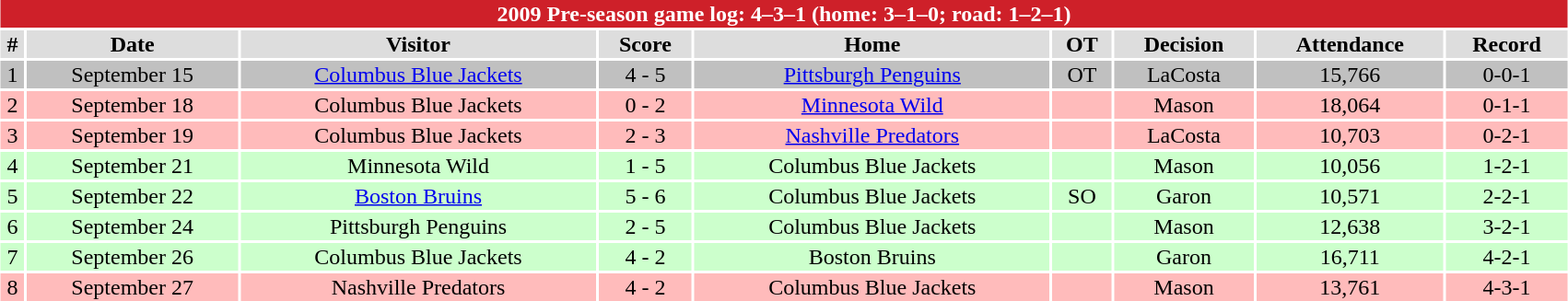<table class="toccolours collapsible collapsed"  style="width:90%; clear:both; margin:1.5em auto; text-align:center;">
<tr>
<th colspan="11" style="background:#ce2029; color:#fff;">2009 Pre-season game log: 4–3–1 (home: 3–1–0; road: 1–2–1)</th>
</tr>
<tr style="text-align:center; background:#ddd;">
<td><strong>#</strong></td>
<td><strong>Date</strong></td>
<td><strong>Visitor</strong></td>
<td><strong>Score</strong></td>
<td><strong>Home</strong></td>
<td><strong>OT</strong></td>
<td><strong>Decision</strong></td>
<td><strong>Attendance</strong></td>
<td><strong>Record</strong></td>
</tr>
<tr style="background:silver;">
<td>1</td>
<td>September 15</td>
<td><a href='#'>Columbus Blue Jackets</a></td>
<td>4 - 5</td>
<td><a href='#'>Pittsburgh Penguins</a></td>
<td>OT</td>
<td>LaCosta</td>
<td>15,766</td>
<td>0-0-1</td>
</tr>
<tr style="background:#fbb;">
<td>2</td>
<td>September 18</td>
<td>Columbus Blue Jackets</td>
<td>0 - 2</td>
<td><a href='#'>Minnesota Wild</a></td>
<td></td>
<td>Mason</td>
<td>18,064</td>
<td>0-1-1</td>
</tr>
<tr style="background:#fbb;">
<td>3</td>
<td>September 19</td>
<td>Columbus Blue Jackets</td>
<td>2 - 3</td>
<td><a href='#'>Nashville Predators</a></td>
<td></td>
<td>LaCosta</td>
<td>10,703</td>
<td>0-2-1</td>
</tr>
<tr style="background:#cfc;">
<td>4</td>
<td>September 21</td>
<td>Minnesota Wild</td>
<td>1 - 5</td>
<td>Columbus Blue Jackets</td>
<td></td>
<td>Mason</td>
<td>10,056</td>
<td>1-2-1</td>
</tr>
<tr style="background:#cfc;">
<td>5</td>
<td>September 22</td>
<td><a href='#'>Boston Bruins</a></td>
<td>5 - 6</td>
<td>Columbus Blue Jackets</td>
<td>SO</td>
<td>Garon</td>
<td>10,571</td>
<td>2-2-1</td>
</tr>
<tr style="background:#cfc;">
<td>6</td>
<td>September 24</td>
<td>Pittsburgh Penguins</td>
<td>2 - 5</td>
<td>Columbus Blue Jackets</td>
<td></td>
<td>Mason</td>
<td>12,638</td>
<td>3-2-1</td>
</tr>
<tr style="background:#cfc;">
<td>7</td>
<td>September 26</td>
<td>Columbus Blue Jackets</td>
<td>4 - 2</td>
<td>Boston Bruins</td>
<td></td>
<td>Garon</td>
<td>16,711</td>
<td>4-2-1</td>
</tr>
<tr style="background:#fbb;">
<td>8</td>
<td>September 27</td>
<td>Nashville Predators</td>
<td>4 - 2</td>
<td>Columbus Blue Jackets</td>
<td></td>
<td>Mason</td>
<td>13,761</td>
<td>4-3-1</td>
</tr>
</table>
